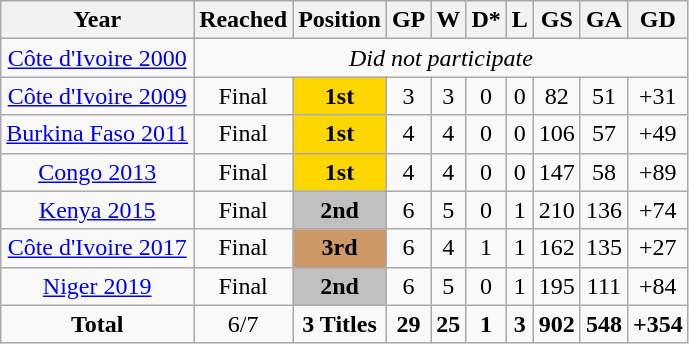<table class="wikitable" style="text-align: center;">
<tr>
<th>Year</th>
<th>Reached</th>
<th>Position</th>
<th>GP</th>
<th>W</th>
<th>D*</th>
<th>L</th>
<th>GS</th>
<th>GA</th>
<th>GD</th>
</tr>
<tr>
<td><a href='#'>Côte d'Ivoire 2000</a></td>
<td colspan="9"><em>Did not participate</em></td>
</tr>
<tr>
<td><a href='#'>Côte d'Ivoire 2009</a></td>
<td>Final</td>
<td bgcolor=gold><strong>1st</strong></td>
<td>3</td>
<td>3</td>
<td>0</td>
<td>0</td>
<td>82</td>
<td>51</td>
<td>+31</td>
</tr>
<tr>
<td><a href='#'>Burkina Faso 2011</a></td>
<td>Final</td>
<td bgcolor=gold><strong>1st</strong></td>
<td>4</td>
<td>4</td>
<td>0</td>
<td>0</td>
<td>106</td>
<td>57</td>
<td>+49</td>
</tr>
<tr>
<td><a href='#'>Congo 2013</a></td>
<td>Final</td>
<td bgcolor=gold><strong>1st</strong></td>
<td>4</td>
<td>4</td>
<td>0</td>
<td>0</td>
<td>147</td>
<td>58</td>
<td>+89</td>
</tr>
<tr>
<td><a href='#'>Kenya 2015</a></td>
<td>Final</td>
<td bgcolor=silver><strong>2nd</strong></td>
<td>6</td>
<td>5</td>
<td>0</td>
<td>1</td>
<td>210</td>
<td>136</td>
<td>+74</td>
</tr>
<tr>
<td><a href='#'>Côte d'Ivoire 2017</a></td>
<td>Final</td>
<td bgcolor=#cc9966><strong>3rd</strong></td>
<td>6</td>
<td>4</td>
<td>1</td>
<td>1</td>
<td>162</td>
<td>135</td>
<td>+27</td>
</tr>
<tr>
<td><a href='#'>Niger 2019</a></td>
<td>Final</td>
<td bgcolor=silver><strong>2nd</strong></td>
<td>6</td>
<td>5</td>
<td>0</td>
<td>1</td>
<td>195</td>
<td>111</td>
<td>+84</td>
</tr>
<tr>
<td><strong>Total</strong></td>
<td>6/7</td>
<td><strong>3 Titles</strong></td>
<td><strong>29</strong></td>
<td><strong>25</strong></td>
<td><strong>1</strong></td>
<td><strong>3</strong></td>
<td><strong>902</strong></td>
<td><strong>548</strong></td>
<td><strong>+354</strong></td>
</tr>
</table>
